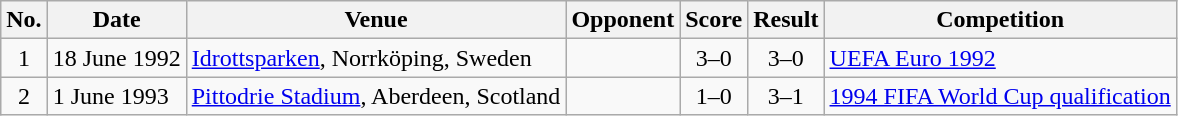<table class="wikitable sortable">
<tr>
<th scope="col">No.</th>
<th scope="col">Date</th>
<th scope="col">Venue</th>
<th scope="col">Opponent</th>
<th scope="col">Score</th>
<th scope="col">Result</th>
<th scope="col">Competition</th>
</tr>
<tr>
<td style="text-align:center">1</td>
<td>18 June 1992</td>
<td><a href='#'>Idrottsparken</a>, Norrköping, Sweden</td>
<td></td>
<td style="text-align:center">3–0</td>
<td style="text-align:center">3–0</td>
<td><a href='#'>UEFA Euro 1992</a></td>
</tr>
<tr>
<td style="text-align:center">2</td>
<td>1 June 1993</td>
<td><a href='#'>Pittodrie Stadium</a>, Aberdeen, Scotland</td>
<td></td>
<td style="text-align:center">1–0</td>
<td style="text-align:center">3–1</td>
<td><a href='#'>1994 FIFA World Cup qualification</a></td>
</tr>
</table>
